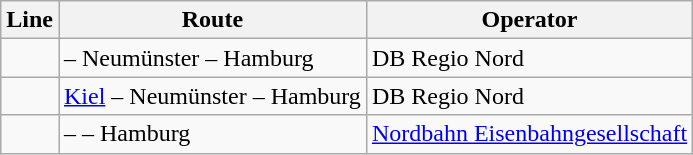<table class="wikitable">
<tr>
<th>Line</th>
<th>Route</th>
<th>Operator</th>
</tr>
<tr>
<td></td>
<td> – Neumünster –  Hamburg</td>
<td>DB Regio Nord</td>
</tr>
<tr>
<td></td>
<td><a href='#'>Kiel</a> – Neumünster –  Hamburg</td>
<td>DB Regio Nord</td>
</tr>
<tr>
<td></td>
<td> –  –  Hamburg</td>
<td><a href='#'>Nordbahn Eisenbahngesellschaft</a></td>
</tr>
</table>
